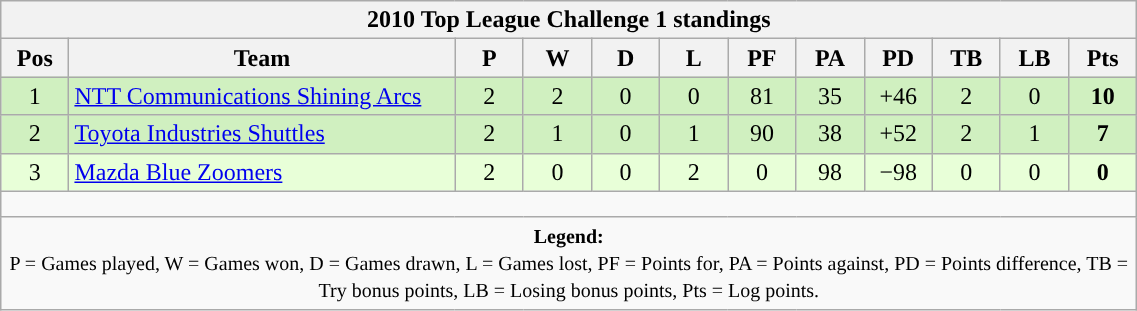<table class="wikitable" style="text-align:center; font-size:100%; width:60%;">
<tr>
<th colspan="100%" cellpadding="0" cellspacing="0"><strong>2010 Top League Challenge 1 standings</strong></th>
</tr>
<tr>
<th style="width:6%;">Pos</th>
<th style="width:34%;">Team</th>
<th style="width:6%;">P</th>
<th style="width:6%;">W</th>
<th style="width:6%;">D</th>
<th style="width:6%;">L</th>
<th style="width:6%;">PF</th>
<th style="width:6%;">PA</th>
<th style="width:6%;">PD</th>
<th style="width:6%;">TB</th>
<th style="width:6%;">LB</th>
<th style="width:6%;">Pts<br></th>
</tr>
<tr style="background:#D0F0C0;">
<td>1</td>
<td style="text-align:left;"><a href='#'>NTT Communications Shining Arcs</a></td>
<td>2</td>
<td>2</td>
<td>0</td>
<td>0</td>
<td>81</td>
<td>35</td>
<td>+46</td>
<td>2</td>
<td>0</td>
<td><strong>10</strong></td>
</tr>
<tr style="background:#D0F0C0;">
<td>2</td>
<td style="text-align:left;"><a href='#'>Toyota Industries Shuttles</a></td>
<td>2</td>
<td>1</td>
<td>0</td>
<td>1</td>
<td>90</td>
<td>38</td>
<td>+52</td>
<td>2</td>
<td>1</td>
<td><strong>7</strong></td>
</tr>
<tr style="background:#E8FFD8;">
<td>3</td>
<td style="text-align:left;"><a href='#'>Mazda Blue Zoomers</a></td>
<td>2</td>
<td>0</td>
<td>0</td>
<td>2</td>
<td>0</td>
<td>98</td>
<td>−98</td>
<td>0</td>
<td>0</td>
<td><strong>0</strong></td>
</tr>
<tr>
<td colspan="100%" style="height:10px;"></td>
</tr>
<tr>
<td colspan="100%"><small><strong>Legend:</strong> <br> P = Games played, W = Games won, D = Games drawn, L = Games lost, PF = Points for, PA = Points against, PD = Points difference, TB = Try bonus points, LB = Losing bonus points, Pts = Log points.</small></td>
</tr>
</table>
